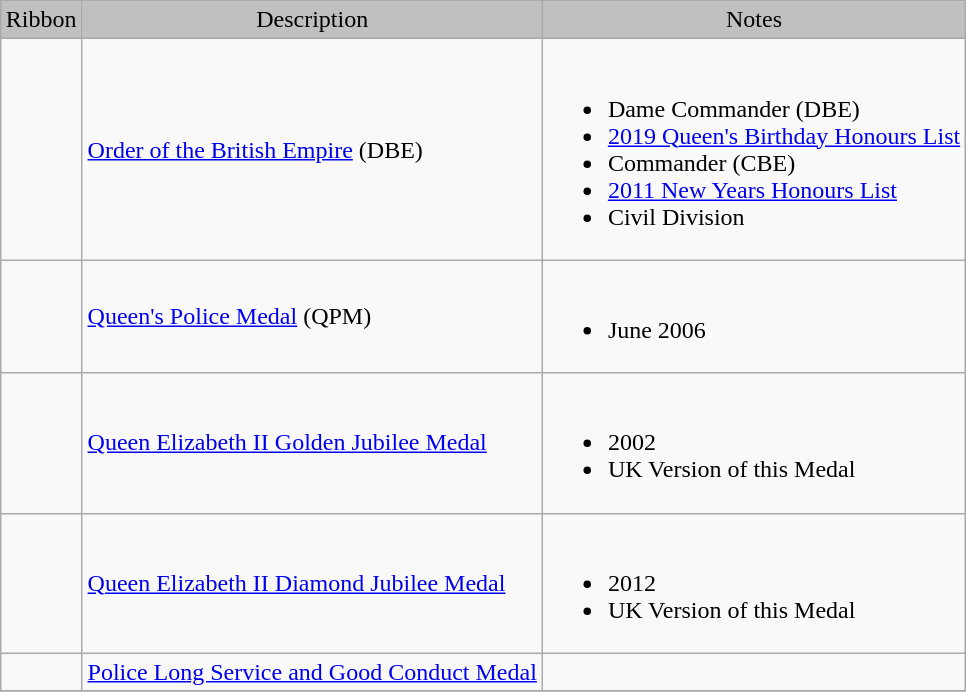<table class="wikitable" style="margin:1em auto;">
<tr style="background:silver;" align="center">
<td>Ribbon</td>
<td>Description</td>
<td>Notes</td>
</tr>
<tr>
<td></td>
<td><a href='#'>Order of the British Empire</a> (DBE)</td>
<td><br><ul><li>Dame Commander (DBE)</li><li><a href='#'>2019 Queen's Birthday Honours List</a></li><li>Commander (CBE)</li><li><a href='#'>2011 New Years Honours List</a></li><li>Civil Division</li></ul></td>
</tr>
<tr>
<td></td>
<td><a href='#'>Queen's Police Medal</a> (QPM)</td>
<td><br><ul><li>June 2006</li></ul></td>
</tr>
<tr>
<td></td>
<td><a href='#'>Queen Elizabeth II Golden Jubilee Medal</a></td>
<td><br><ul><li>2002</li><li>UK Version of this Medal</li></ul></td>
</tr>
<tr>
<td></td>
<td><a href='#'>Queen Elizabeth II Diamond Jubilee Medal</a></td>
<td><br><ul><li>2012</li><li>UK Version of this Medal</li></ul></td>
</tr>
<tr>
<td></td>
<td><a href='#'>Police Long Service and Good Conduct Medal</a></td>
<td></td>
</tr>
<tr>
</tr>
</table>
